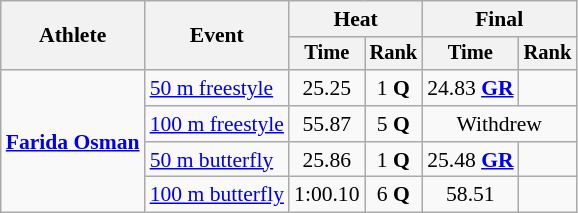<table class=wikitable style="font-size:90%">
<tr>
<th rowspan="2">Athlete</th>
<th rowspan="2">Event</th>
<th colspan="2">Heat</th>
<th colspan="2">Final</th>
</tr>
<tr style="font-size:95%">
<th>Time</th>
<th>Rank</th>
<th>Time</th>
<th>Rank</th>
</tr>
<tr align=center>
<td align=left rowspan="4"><strong><a href='#'>Farida Osman</a></strong></td>
<td align=left><a href='#'>50 m freestyle</a></td>
<td>25.25</td>
<td>1 <strong>Q</strong></td>
<td>24.83 <strong><a href='#'>GR</a></strong></td>
<td></td>
</tr>
<tr align=center>
<td align=left><a href='#'>100 m freestyle</a></td>
<td>55.87</td>
<td>5 <strong>Q</strong></td>
<td colspan="2">Withdrew</td>
</tr>
<tr align=center>
<td align=left><a href='#'>50 m butterfly</a></td>
<td>25.86</td>
<td>1 <strong>Q</strong></td>
<td>25.48 <strong><a href='#'>GR</a></strong></td>
<td></td>
</tr>
<tr align=center>
<td align=left><a href='#'>100 m butterfly</a></td>
<td>1:00.10</td>
<td>6 <strong>Q</strong></td>
<td>58.51</td>
<td></td>
</tr>
</table>
